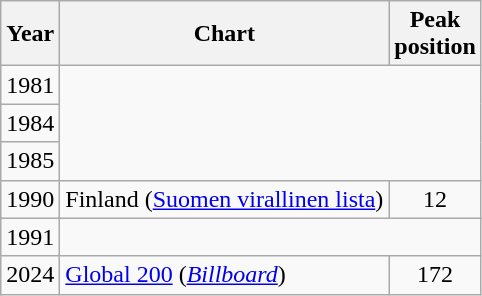<table class="wikitable sortable">
<tr>
<th>Year</th>
<th>Chart</th>
<th>Peak<br>position</th>
</tr>
<tr>
<td>1981<br></td>
</tr>
<tr>
<td>1984<br></td>
</tr>
<tr>
<td>1985<br></td>
</tr>
<tr>
<td>1990</td>
<td>Finland (<a href='#'>Suomen virallinen lista</a>)</td>
<td align="center">12</td>
</tr>
<tr>
<td rowspan="3">1991<br></td>
</tr>
<tr>
</tr>
<tr>
</tr>
<tr>
<td>2024</td>
<td><a href='#'>Global 200</a> (<em><a href='#'>Billboard</a></em>)</td>
<td align="center">172</td>
</tr>
</table>
